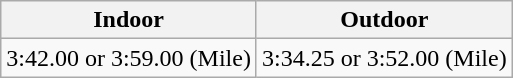<table class="wikitable" border="1" align="upright">
<tr>
<th>Indoor</th>
<th>Outdoor</th>
</tr>
<tr>
<td>3:42.00 or 3:59.00 (Mile)</td>
<td>3:34.25 or 3:52.00 (Mile)</td>
</tr>
</table>
